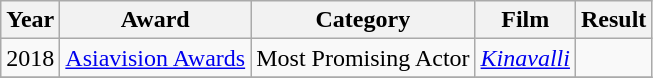<table class="wikitable">
<tr>
<th>Year</th>
<th>Award</th>
<th>Category</th>
<th>Film</th>
<th>Result</th>
</tr>
<tr>
<td>2018</td>
<td><a href='#'>Asiavision Awards</a></td>
<td>Most Promising Actor</td>
<td><em><a href='#'>Kinavalli</a></em></td>
<td></td>
</tr>
<tr>
</tr>
</table>
